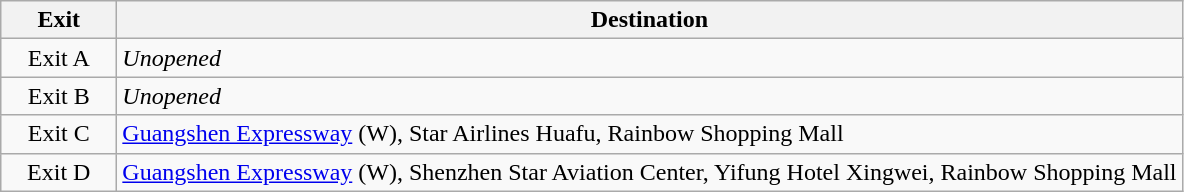<table class="wikitable">
<tr>
<th style="width:70px">Exit</th>
<th>Destination</th>
</tr>
<tr>
<td align=center>Exit A</td>
<td><em>Unopened</em></td>
</tr>
<tr>
<td align=center>Exit B</td>
<td><em>Unopened</em></td>
</tr>
<tr>
<td align=center>Exit C</td>
<td><a href='#'>Guangshen Expressway</a> (W), Star Airlines Huafu, Rainbow Shopping Mall</td>
</tr>
<tr>
<td align=center>Exit D</td>
<td><a href='#'>Guangshen Expressway</a> (W), Shenzhen Star Aviation Center, Yifung Hotel Xingwei, Rainbow Shopping Mall</td>
</tr>
</table>
